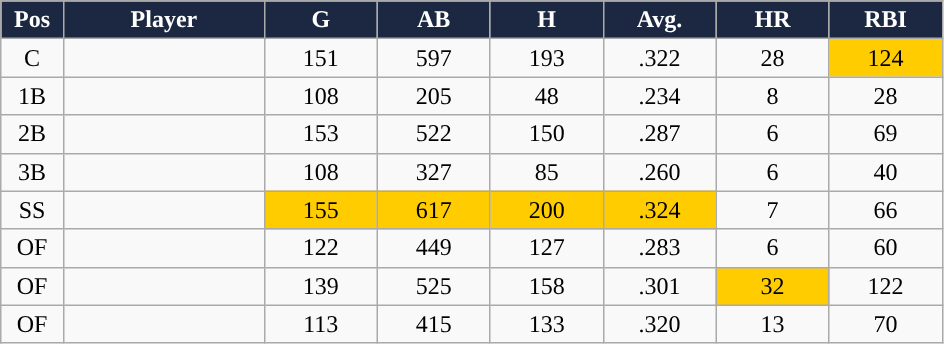<table class="wikitable sortable" style="text-align:center;">
<tr>
<th style="background:#1c2841;color:white;" width="5%">Pos</th>
<th style="background:#1c2841;color:white;" width="16%">Player</th>
<th style="background:#1c2841;color:white;" width="9%">G</th>
<th style="background:#1c2841;color:white;" width="9%">AB</th>
<th style="background:#1c2841;color:white;" width="9%">H</th>
<th style="background:#1c2841;color:white;" width="9%">Avg.</th>
<th style="background:#1c2841;color:white;" width="9%">HR</th>
<th style="background:#1c2841;color:white;" width="9%">RBI</th>
</tr>
<tr align="center">
<td>C</td>
<td></td>
<td>151</td>
<td>597</td>
<td>193</td>
<td>.322</td>
<td>28</td>
<td style="background:#fc0;">124</td>
</tr>
<tr align="center">
<td>1B</td>
<td></td>
<td>108</td>
<td>205</td>
<td>48</td>
<td>.234</td>
<td>8</td>
<td>28</td>
</tr>
<tr align="center">
<td>2B</td>
<td></td>
<td>153</td>
<td>522</td>
<td>150</td>
<td>.287</td>
<td>6</td>
<td>69</td>
</tr>
<tr align="center">
<td>3B</td>
<td></td>
<td>108</td>
<td>327</td>
<td>85</td>
<td>.260</td>
<td>6</td>
<td>40</td>
</tr>
<tr align="center">
<td>SS</td>
<td></td>
<td style="background:#fc0;">155</td>
<td style="background:#fc0;">617</td>
<td style="background:#fc0;">200</td>
<td style="background:#fc0;">.324</td>
<td>7</td>
<td>66</td>
</tr>
<tr align="center">
<td>OF</td>
<td></td>
<td>122</td>
<td>449</td>
<td>127</td>
<td>.283</td>
<td>6</td>
<td>60</td>
</tr>
<tr align="center">
<td>OF</td>
<td></td>
<td>139</td>
<td>525</td>
<td>158</td>
<td>.301</td>
<td style="background:#fc0;">32</td>
<td>122</td>
</tr>
<tr align="center">
<td>OF</td>
<td></td>
<td>113</td>
<td>415</td>
<td>133</td>
<td>.320</td>
<td>13</td>
<td>70</td>
</tr>
</table>
